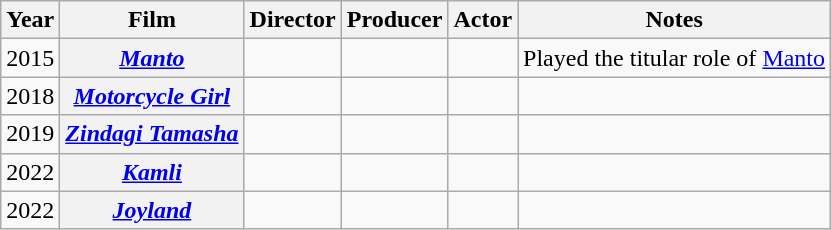<table class="wikitable sortable">
<tr style="text-align:center;">
<th>Year</th>
<th>Film</th>
<th>Director</th>
<th>Producer</th>
<th>Actor</th>
<th>Notes</th>
</tr>
<tr>
<td>2015</td>
<th scope="row"><em><a href='#'>Manto</a></em></th>
<td></td>
<td></td>
<td></td>
<td>Played the titular role of <a href='#'>Manto</a></td>
</tr>
<tr>
<td>2018</td>
<th scope="row"><em><a href='#'>Motorcycle Girl</a></em></th>
<td></td>
<td></td>
<td></td>
<td></td>
</tr>
<tr>
<td>2019</td>
<th scope="row"><em><a href='#'>Zindagi Tamasha</a></em></th>
<td></td>
<td></td>
<td></td>
<td></td>
</tr>
<tr>
<td>2022</td>
<th scope="row"><em><a href='#'>Kamli</a></em></th>
<td></td>
<td></td>
<td></td>
<td></td>
</tr>
<tr>
<td>2022</td>
<th scope="row"><em><a href='#'>Joyland</a></em></th>
<td></td>
<td></td>
<td></td>
<td></td>
</tr>
</table>
